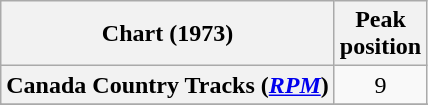<table class="wikitable sortable plainrowheaders" style="text-align:center">
<tr>
<th scope="col">Chart (1973)</th>
<th scope="col">Peak<br>position</th>
</tr>
<tr>
<th scope="row">Canada Country Tracks (<em><a href='#'>RPM</a></em>)</th>
<td align="center">9</td>
</tr>
<tr>
</tr>
<tr>
</tr>
</table>
